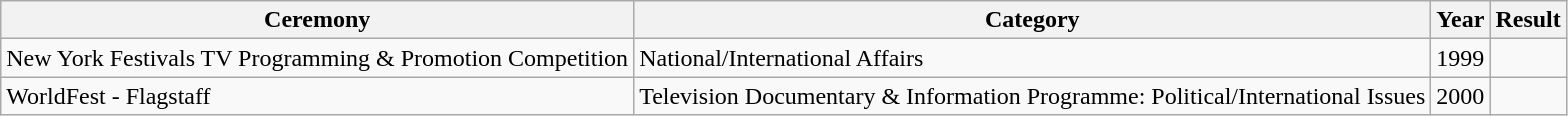<table class="wikitable" >
<tr>
<th>Ceremony</th>
<th>Category</th>
<th>Year</th>
<th>Result</th>
</tr>
<tr>
<td>New York Festivals TV Programming & Promotion Competition</td>
<td>National/International Affairs</td>
<td>1999</td>
<td></td>
</tr>
<tr>
<td>WorldFest - Flagstaff</td>
<td>Television Documentary & Information Programme: Political/International Issues</td>
<td>2000</td>
<td></td>
</tr>
</table>
